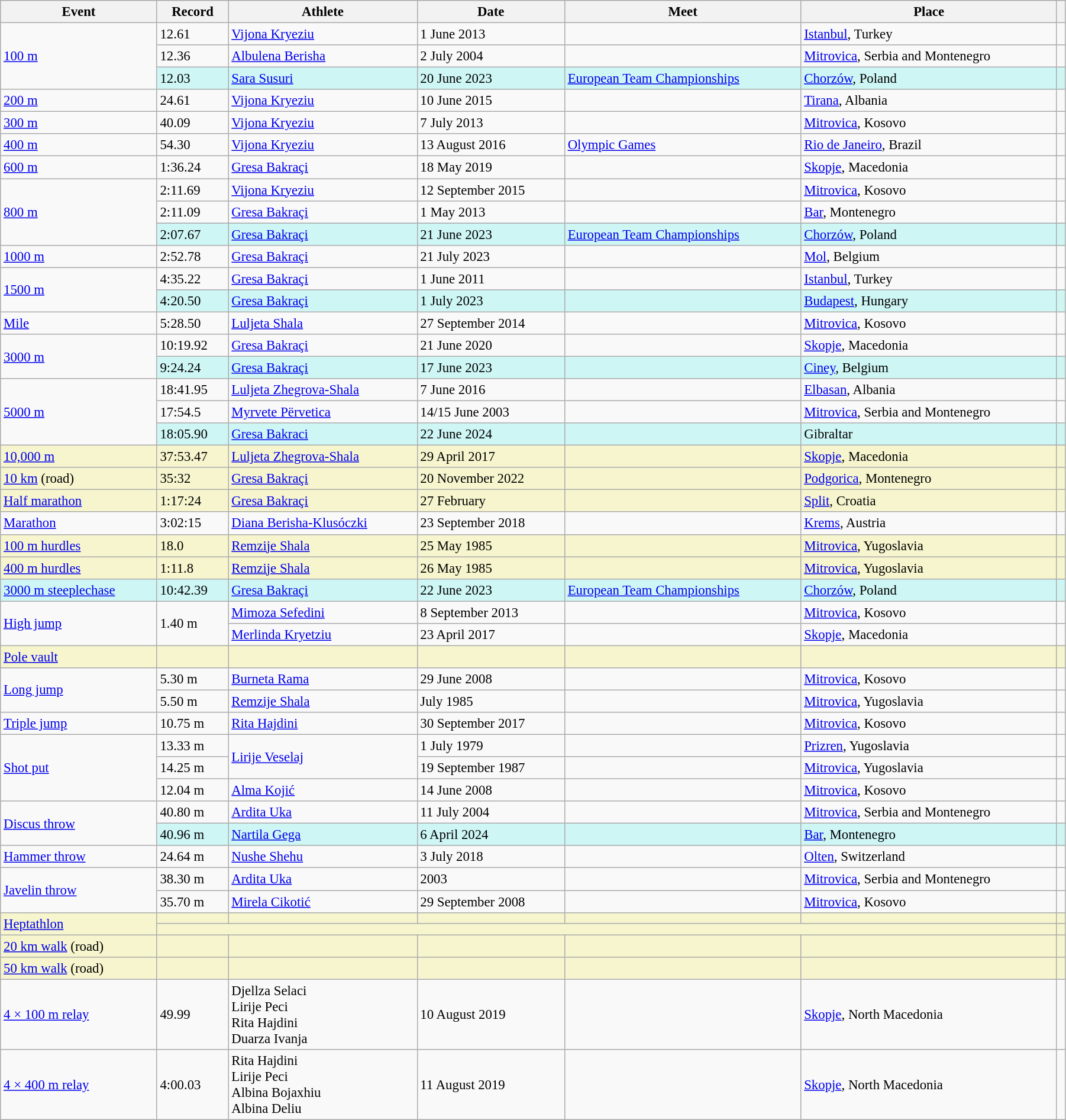<table class="wikitable" style="font-size:95%; width: 95%;">
<tr>
<th>Event</th>
<th>Record</th>
<th>Athlete</th>
<th>Date</th>
<th>Meet</th>
<th>Place</th>
<th></th>
</tr>
<tr>
<td rowspan=3><a href='#'>100 m</a></td>
<td>12.61 </td>
<td><a href='#'>Vijona Kryeziu</a></td>
<td>1 June 2013</td>
<td></td>
<td><a href='#'>Istanbul</a>, Turkey</td>
<td></td>
</tr>
<tr>
<td>12.36 </td>
<td><a href='#'>Albulena Berisha</a></td>
<td>2 July 2004</td>
<td></td>
<td><a href='#'>Mitrovica</a>, Serbia and Montenegro</td>
<td></td>
</tr>
<tr bgcolor="#CEF6F5">
<td>12.03 </td>
<td><a href='#'>Sara Susuri</a></td>
<td>20 June 2023</td>
<td><a href='#'>European Team Championships</a></td>
<td><a href='#'>Chorzów</a>, Poland</td>
<td></td>
</tr>
<tr>
<td><a href='#'>200 m</a></td>
<td>24.61 </td>
<td><a href='#'>Vijona Kryeziu</a></td>
<td>10 June 2015</td>
<td></td>
<td><a href='#'>Tirana</a>, Albania</td>
<td></td>
</tr>
<tr>
<td><a href='#'>300 m</a></td>
<td>40.09</td>
<td><a href='#'>Vijona Kryeziu</a></td>
<td>7 July 2013</td>
<td></td>
<td><a href='#'>Mitrovica</a>, Kosovo</td>
<td></td>
</tr>
<tr>
<td><a href='#'>400 m</a></td>
<td>54.30</td>
<td><a href='#'>Vijona Kryeziu</a></td>
<td>13 August 2016</td>
<td><a href='#'>Olympic Games</a></td>
<td><a href='#'>Rio de Janeiro</a>, Brazil</td>
<td></td>
</tr>
<tr>
<td><a href='#'>600 m</a></td>
<td>1:36.24</td>
<td><a href='#'>Gresa Bakraçi</a></td>
<td>18 May 2019</td>
<td></td>
<td><a href='#'>Skopje</a>, Macedonia</td>
<td></td>
</tr>
<tr>
<td rowspan=3><a href='#'>800 m</a></td>
<td>2:11.69 </td>
<td><a href='#'>Vijona Kryeziu</a></td>
<td>12 September 2015</td>
<td></td>
<td><a href='#'>Mitrovica</a>, Kosovo</td>
<td></td>
</tr>
<tr>
<td>2:11.09  </td>
<td><a href='#'>Gresa Bakraçi</a></td>
<td>1 May 2013</td>
<td></td>
<td><a href='#'>Bar</a>, Montenegro</td>
<td></td>
</tr>
<tr bgcolor="#CEF6F5">
<td>2:07.67</td>
<td><a href='#'>Gresa Bakraçi</a></td>
<td>21 June 2023</td>
<td><a href='#'>European Team Championships</a></td>
<td><a href='#'>Chorzów</a>, Poland</td>
<td></td>
</tr>
<tr>
<td><a href='#'>1000 m</a></td>
<td>2:52.78</td>
<td><a href='#'>Gresa Bakraçi</a></td>
<td>21 July 2023</td>
<td></td>
<td><a href='#'>Mol</a>, Belgium</td>
<td></td>
</tr>
<tr>
<td rowspan=2><a href='#'>1500 m</a></td>
<td>4:35.22</td>
<td><a href='#'>Gresa Bakraçi</a></td>
<td>1 June 2011</td>
<td></td>
<td><a href='#'>Istanbul</a>, Turkey</td>
<td></td>
</tr>
<tr bgcolor="#CEF6F5">
<td>4:20.50</td>
<td><a href='#'>Gresa Bakraçi</a></td>
<td>1 July 2023</td>
<td></td>
<td><a href='#'>Budapest</a>, Hungary</td>
<td></td>
</tr>
<tr>
<td><a href='#'>Mile</a></td>
<td>5:28.50</td>
<td><a href='#'>Luljeta Shala</a></td>
<td>27 September 2014</td>
<td></td>
<td><a href='#'>Mitrovica</a>, Kosovo</td>
<td></td>
</tr>
<tr>
<td rowspan=2><a href='#'>3000 m</a></td>
<td>10:19.92</td>
<td><a href='#'>Gresa Bakraçi</a></td>
<td>21 June 2020</td>
<td></td>
<td><a href='#'>Skopje</a>, Macedonia</td>
<td></td>
</tr>
<tr bgcolor="#CEF6F5">
<td>9:24.24</td>
<td><a href='#'>Gresa Bakraçi</a></td>
<td>17 June 2023</td>
<td></td>
<td><a href='#'>Ciney</a>, Belgium</td>
<td></td>
</tr>
<tr>
<td rowspan=3><a href='#'>5000 m</a></td>
<td>18:41.95</td>
<td><a href='#'>Luljeta Zhegrova-Shala</a></td>
<td>7 June 2016</td>
<td></td>
<td><a href='#'>Elbasan</a>, Albania</td>
<td></td>
</tr>
<tr>
<td>17:54.5 </td>
<td><a href='#'>Myrvete Përvetica</a></td>
<td>14/15 June 2003</td>
<td></td>
<td><a href='#'>Mitrovica</a>, Serbia and Montenegro</td>
<td></td>
</tr>
<tr bgcolor="#CEF6F5">
<td>18:05.90</td>
<td><a href='#'>Gresa Bakraci</a></td>
<td>22 June 2024</td>
<td></td>
<td>Gibraltar</td>
<td></td>
</tr>
<tr style="background:#f6F5CE;">
<td><a href='#'>10,000 m</a></td>
<td>37:53.47 </td>
<td><a href='#'>Luljeta Zhegrova-Shala</a></td>
<td>29 April 2017</td>
<td></td>
<td><a href='#'>Skopje</a>, Macedonia</td>
<td></td>
</tr>
<tr style="background:#f6F5CE;">
<td><a href='#'>10 km</a> (road)</td>
<td>35:32</td>
<td><a href='#'>Gresa Bakraçi</a></td>
<td>20 November 2022</td>
<td></td>
<td><a href='#'>Podgorica</a>, Montenegro</td>
<td></td>
</tr>
<tr style="background:#f6F5CE;">
<td><a href='#'>Half marathon</a></td>
<td>1:17:24</td>
<td><a href='#'>Gresa Bakraçi</a></td>
<td>27 February</td>
<td></td>
<td><a href='#'>Split</a>, Croatia</td>
<td></td>
</tr>
<tr>
<td><a href='#'>Marathon</a></td>
<td>3:02:15</td>
<td><a href='#'>Diana Berisha-Klusóczki</a></td>
<td>23 September 2018</td>
<td></td>
<td><a href='#'>Krems</a>, Austria</td>
<td></td>
</tr>
<tr style="background:#f6F5CE;">
<td><a href='#'>100 m hurdles</a></td>
<td>18.0   </td>
<td><a href='#'>Remzije Shala</a></td>
<td>25 May 1985</td>
<td></td>
<td><a href='#'>Mitrovica</a>, Yugoslavia</td>
<td></td>
</tr>
<tr style="background:#f6F5CE;">
<td><a href='#'>400 m hurdles</a></td>
<td>1:11.8  </td>
<td><a href='#'>Remzije Shala</a></td>
<td>26 May 1985</td>
<td></td>
<td><a href='#'>Mitrovica</a>, Yugoslavia</td>
<td></td>
</tr>
<tr bgcolor="#CEF6F5">
<td><a href='#'>3000 m steeplechase</a></td>
<td>10:42.39</td>
<td><a href='#'>Gresa Bakraçi</a></td>
<td>22 June 2023</td>
<td><a href='#'>European Team Championships</a></td>
<td><a href='#'>Chorzów</a>, Poland</td>
<td></td>
</tr>
<tr>
<td rowspan=2><a href='#'>High jump</a></td>
<td rowspan=2>1.40 m </td>
<td><a href='#'>Mimoza Sefedini</a></td>
<td>8 September 2013</td>
<td></td>
<td><a href='#'>Mitrovica</a>, Kosovo</td>
<td></td>
</tr>
<tr>
<td><a href='#'>Merlinda Kryetziu</a></td>
<td>23 April 2017</td>
<td></td>
<td><a href='#'>Skopje</a>, Macedonia</td>
<td></td>
</tr>
<tr style="background:#f6F5CE;">
<td><a href='#'>Pole vault</a></td>
<td></td>
<td></td>
<td></td>
<td></td>
<td></td>
<td></td>
</tr>
<tr>
<td rowspan=2><a href='#'>Long jump</a></td>
<td>5.30 m </td>
<td><a href='#'>Burneta Rama</a></td>
<td>29 June 2008</td>
<td></td>
<td><a href='#'>Mitrovica</a>, Kosovo</td>
<td></td>
</tr>
<tr>
<td>5.50 m </td>
<td><a href='#'>Remzije Shala</a></td>
<td>July 1985</td>
<td></td>
<td><a href='#'>Mitrovica</a>, Yugoslavia</td>
<td></td>
</tr>
<tr>
<td><a href='#'>Triple jump</a></td>
<td>10.75 m</td>
<td><a href='#'>Rita Hajdini</a></td>
<td>30 September 2017</td>
<td></td>
<td><a href='#'>Mitrovica</a>, Kosovo</td>
<td></td>
</tr>
<tr>
<td rowspan=3><a href='#'>Shot put</a></td>
<td>13.33 m </td>
<td rowspan=2><a href='#'>Lirije Veselaj</a></td>
<td>1 July 1979</td>
<td></td>
<td><a href='#'>Prizren</a>, Yugoslavia</td>
<td></td>
</tr>
<tr>
<td>14.25 m </td>
<td>19 September 1987</td>
<td></td>
<td><a href='#'>Mitrovica</a>, Yugoslavia</td>
<td></td>
</tr>
<tr>
<td>12.04 m </td>
<td><a href='#'>Alma Kojić</a></td>
<td>14 June 2008</td>
<td></td>
<td><a href='#'>Mitrovica</a>, Kosovo</td>
<td></td>
</tr>
<tr>
<td rowspan=2><a href='#'>Discus throw</a></td>
<td>40.80 m</td>
<td><a href='#'>Ardita Uka</a></td>
<td>11 July 2004</td>
<td></td>
<td><a href='#'>Mitrovica</a>, Serbia and Montenegro</td>
<td></td>
</tr>
<tr bgcolor="#CEF6F5">
<td>40.96 m</td>
<td><a href='#'>Nartila Gega</a></td>
<td>6 April 2024</td>
<td></td>
<td><a href='#'>Bar</a>, Montenegro</td>
<td></td>
</tr>
<tr>
<td><a href='#'>Hammer throw</a></td>
<td>24.64 m</td>
<td><a href='#'>Nushe Shehu</a></td>
<td>3 July 2018</td>
<td></td>
<td><a href='#'>Olten</a>, Switzerland</td>
<td></td>
</tr>
<tr>
<td rowspan=2><a href='#'>Javelin throw</a></td>
<td>38.30 m </td>
<td><a href='#'>Ardita Uka</a></td>
<td>2003</td>
<td></td>
<td><a href='#'>Mitrovica</a>, Serbia and Montenegro</td>
<td></td>
</tr>
<tr>
<td>35.70 m </td>
<td><a href='#'>Mirela Cikotić</a></td>
<td>29 September 2008</td>
<td></td>
<td><a href='#'>Mitrovica</a>, Kosovo</td>
<td></td>
</tr>
<tr style="background:#f6F5CE;">
<td rowspan=2><a href='#'>Heptathlon</a></td>
<td></td>
<td></td>
<td></td>
<td></td>
<td></td>
<td></td>
</tr>
<tr style="background:#f6F5CE;">
<td colspan=5></td>
<td></td>
</tr>
<tr style="background:#f6F5CE;">
<td><a href='#'>20 km walk</a> (road)</td>
<td></td>
<td></td>
<td></td>
<td></td>
<td></td>
<td></td>
</tr>
<tr style="background:#f6F5CE;">
<td><a href='#'>50 km walk</a> (road)</td>
<td></td>
<td></td>
<td></td>
<td></td>
<td></td>
<td></td>
</tr>
<tr>
<td><a href='#'>4 × 100 m relay</a></td>
<td>49.99</td>
<td>Djellza Selaci<br>Lirije Peci<br>Rita Hajdini<br>Duarza Ivanja</td>
<td>10 August 2019</td>
<td></td>
<td><a href='#'>Skopje</a>, North Macedonia</td>
<td></td>
</tr>
<tr>
<td><a href='#'>4 × 400 m relay</a></td>
<td>4:00.03</td>
<td>Rita Hajdini<br>Lirije Peci<br>Albina Bojaxhiu<br>Albina Deliu</td>
<td>11 August 2019</td>
<td></td>
<td><a href='#'>Skopje</a>, North Macedonia</td>
<td></td>
</tr>
</table>
